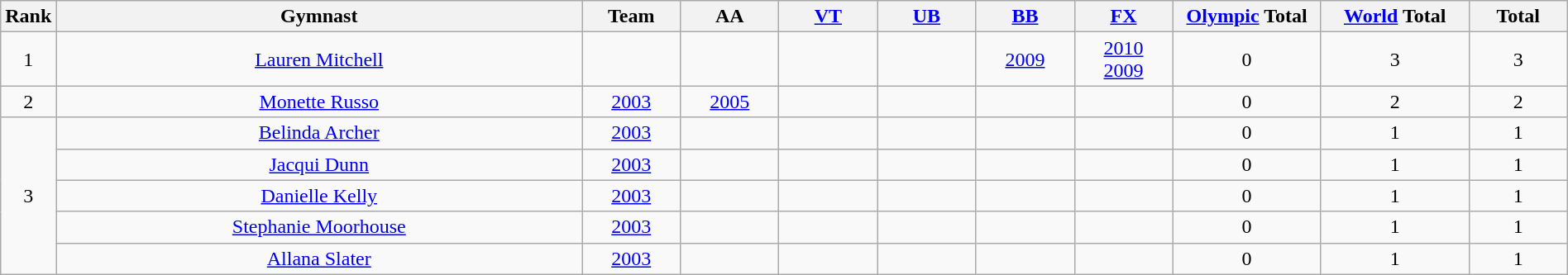<table class="wikitable sortable" width=100% style="text-align:center;">
<tr>
<th style="width:1.8em;">Rank</th>
<th class=unsortable>Gymnast</th>
<th style="width:4.5em;">Team</th>
<th style="width:4.5em;">AA</th>
<th style="width:4.5em;"><a href='#'>VT</a></th>
<th style="width:4.5em;"><a href='#'>UB</a></th>
<th style="width:4.5em;"><a href='#'>BB</a></th>
<th style="width:4.5em;"><a href='#'>FX</a></th>
<th style="width:7.0em;"><a href='#'>Olympic</a> Total</th>
<th style="width:7.0em;"><a href='#'>World</a> Total</th>
<th style="width:4.5em;">Total</th>
</tr>
<tr>
<td>1</td>
<td><a href='#'>Lauren Mitchell</a></td>
<td></td>
<td></td>
<td></td>
<td></td>
<td> <a href='#'>2009</a></td>
<td> <a href='#'>2010</a><br> <a href='#'>2009</a></td>
<td>0</td>
<td>3</td>
<td>3</td>
</tr>
<tr>
<td>2</td>
<td><a href='#'>Monette Russo</a></td>
<td> <a href='#'>2003</a></td>
<td> <a href='#'>2005</a></td>
<td></td>
<td></td>
<td></td>
<td></td>
<td>0</td>
<td>2</td>
<td>2</td>
</tr>
<tr>
<td rowspan="5">3</td>
<td><a href='#'>Belinda Archer</a></td>
<td> <a href='#'>2003</a></td>
<td></td>
<td></td>
<td></td>
<td></td>
<td></td>
<td>0</td>
<td>1</td>
<td>1</td>
</tr>
<tr>
<td><a href='#'>Jacqui Dunn</a></td>
<td> <a href='#'>2003</a></td>
<td></td>
<td></td>
<td></td>
<td></td>
<td></td>
<td>0</td>
<td>1</td>
<td>1</td>
</tr>
<tr>
<td><a href='#'>Danielle Kelly</a></td>
<td> <a href='#'>2003</a></td>
<td></td>
<td></td>
<td></td>
<td></td>
<td></td>
<td>0</td>
<td>1</td>
<td>1</td>
</tr>
<tr>
<td><a href='#'>Stephanie Moorhouse</a></td>
<td> <a href='#'>2003</a></td>
<td></td>
<td></td>
<td></td>
<td></td>
<td></td>
<td>0</td>
<td>1</td>
<td>1</td>
</tr>
<tr>
<td><a href='#'>Allana Slater</a></td>
<td> <a href='#'>2003</a></td>
<td></td>
<td></td>
<td></td>
<td></td>
<td></td>
<td>0</td>
<td>1</td>
<td>1</td>
</tr>
</table>
